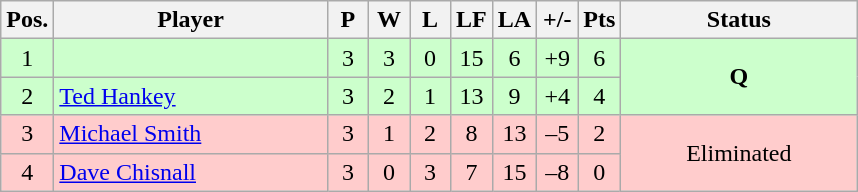<table class="wikitable" style="text-align:center; margin: 1em auto 1em auto, align:left">
<tr>
<th width=20>Pos.</th>
<th width=175>Player</th>
<th width=20>P</th>
<th width=20>W</th>
<th width=20>L</th>
<th width=20>LF</th>
<th width=20>LA</th>
<th width=20>+/-</th>
<th width=20>Pts</th>
<th width=150>Status</th>
</tr>
<tr style="background:#CCFFCC;">
<td>1</td>
<td style="text-align:left;"></td>
<td>3</td>
<td>3</td>
<td>0</td>
<td>15</td>
<td>6</td>
<td>+9</td>
<td>6</td>
<td rowspan=2><strong>Q</strong></td>
</tr>
<tr style="background:#CCFFCC;">
<td>2</td>
<td style="text-align:left;"> <a href='#'>Ted Hankey</a></td>
<td>3</td>
<td>2</td>
<td>1</td>
<td>13</td>
<td>9</td>
<td>+4</td>
<td>4</td>
</tr>
<tr style="background:#FFCCCC;">
<td>3</td>
<td style="text-align:left;"> <a href='#'>Michael Smith</a></td>
<td>3</td>
<td>1</td>
<td>2</td>
<td>8</td>
<td>13</td>
<td>–5</td>
<td>2</td>
<td rowspan=2>Eliminated</td>
</tr>
<tr style="background:#FFCCCC;">
<td>4</td>
<td style="text-align:left;"> <a href='#'>Dave Chisnall</a></td>
<td>3</td>
<td>0</td>
<td>3</td>
<td>7</td>
<td>15</td>
<td>–8</td>
<td>0</td>
</tr>
</table>
